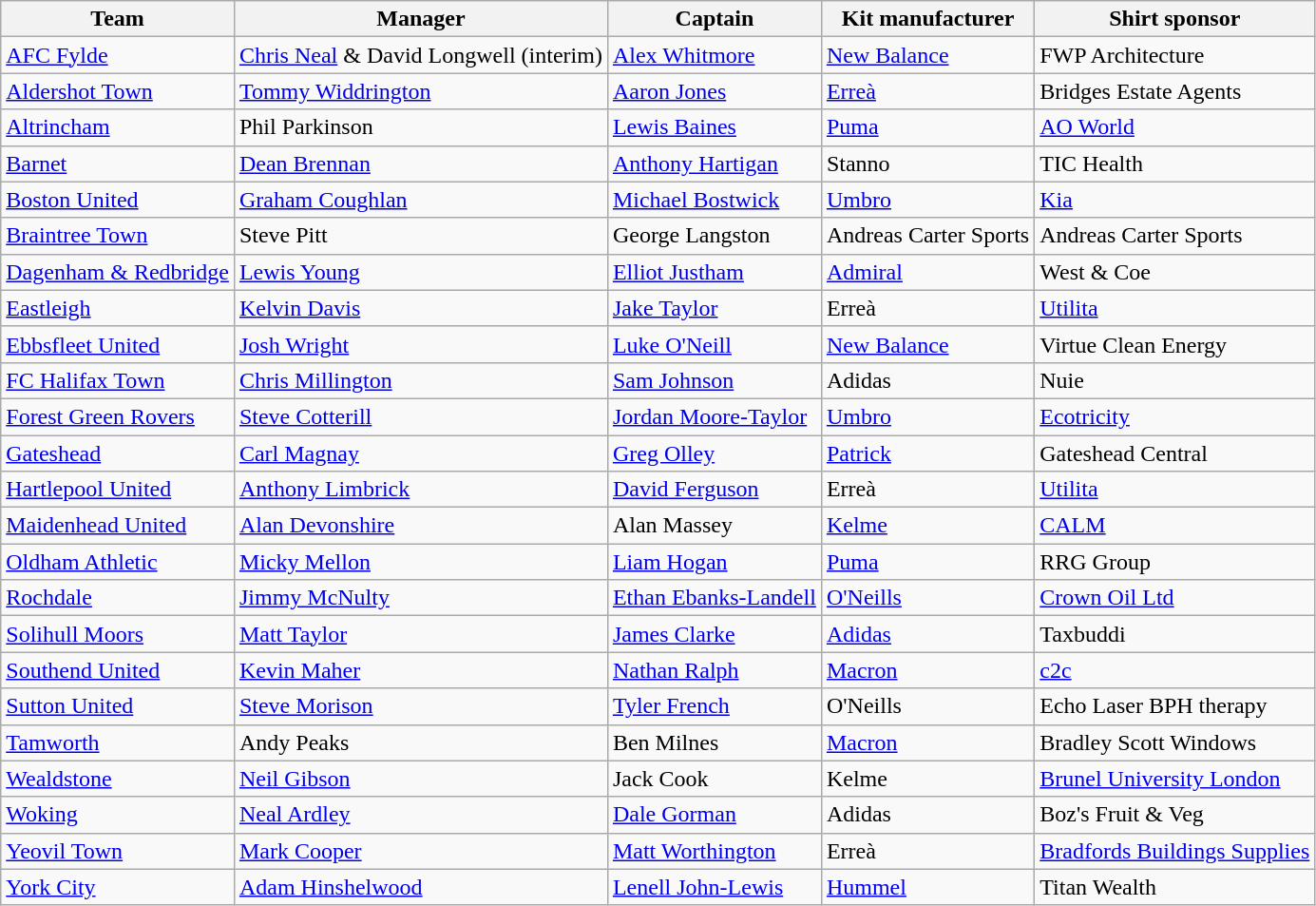<table class="wikitable sortable" style="text-align: left;">
<tr>
<th>Team</th>
<th>Manager</th>
<th>Captain</th>
<th>Kit manufacturer</th>
<th>Shirt sponsor</th>
</tr>
<tr>
<td><a href='#'>AFC Fylde</a></td>
<td> <a href='#'>Chris Neal</a> &  David Longwell (interim)</td>
<td> <a href='#'>Alex Whitmore</a></td>
<td> <a href='#'>New Balance</a></td>
<td>FWP Architecture</td>
</tr>
<tr>
<td><a href='#'>Aldershot Town</a></td>
<td> <a href='#'>Tommy Widdrington</a></td>
<td> <a href='#'>Aaron Jones</a></td>
<td> <a href='#'>Erreà</a></td>
<td>Bridges Estate Agents</td>
</tr>
<tr>
<td><a href='#'>Altrincham</a></td>
<td> Phil Parkinson</td>
<td> <a href='#'>Lewis Baines</a></td>
<td> <a href='#'>Puma</a></td>
<td><a href='#'>AO World</a></td>
</tr>
<tr>
<td><a href='#'>Barnet</a></td>
<td> <a href='#'>Dean Brennan</a></td>
<td> <a href='#'>Anthony Hartigan</a></td>
<td> Stanno</td>
<td>TIC Health</td>
</tr>
<tr>
<td><a href='#'>Boston United</a></td>
<td> <a href='#'>Graham Coughlan</a></td>
<td> <a href='#'>Michael Bostwick</a></td>
<td> <a href='#'>Umbro</a></td>
<td><a href='#'>Kia</a></td>
</tr>
<tr>
<td><a href='#'>Braintree Town</a></td>
<td> Steve Pitt</td>
<td> George Langston</td>
<td> Andreas Carter Sports</td>
<td>Andreas Carter Sports</td>
</tr>
<tr>
<td><a href='#'>Dagenham & Redbridge</a></td>
<td> <a href='#'>Lewis Young</a></td>
<td> <a href='#'>Elliot Justham</a></td>
<td> <a href='#'>Admiral</a></td>
<td>West & Coe</td>
</tr>
<tr>
<td><a href='#'>Eastleigh</a></td>
<td> <a href='#'>Kelvin Davis</a></td>
<td> <a href='#'>Jake Taylor</a></td>
<td> Erreà</td>
<td><a href='#'>Utilita</a></td>
</tr>
<tr>
<td><a href='#'>Ebbsfleet United</a></td>
<td> <a href='#'>Josh Wright</a></td>
<td> <a href='#'>Luke O'Neill</a></td>
<td> <a href='#'>New Balance</a></td>
<td>Virtue Clean Energy</td>
</tr>
<tr>
<td><a href='#'>FC Halifax Town</a></td>
<td> <a href='#'>Chris Millington</a></td>
<td> <a href='#'>Sam Johnson</a></td>
<td> Adidas</td>
<td>Nuie</td>
</tr>
<tr>
<td><a href='#'>Forest Green Rovers</a></td>
<td> <a href='#'>Steve Cotterill</a></td>
<td> <a href='#'>Jordan Moore-Taylor</a></td>
<td> <a href='#'>Umbro</a></td>
<td><a href='#'>Ecotricity</a></td>
</tr>
<tr>
<td><a href='#'>Gateshead</a></td>
<td> <a href='#'>Carl Magnay</a></td>
<td> <a href='#'>Greg Olley</a></td>
<td> <a href='#'>Patrick</a></td>
<td>Gateshead Central</td>
</tr>
<tr>
<td><a href='#'>Hartlepool United</a></td>
<td> <a href='#'>Anthony Limbrick</a></td>
<td> <a href='#'>David Ferguson</a></td>
<td> Erreà</td>
<td><a href='#'>Utilita</a></td>
</tr>
<tr>
<td><a href='#'>Maidenhead United</a></td>
<td> <a href='#'>Alan Devonshire</a></td>
<td> Alan Massey</td>
<td> <a href='#'>Kelme</a></td>
<td><a href='#'>CALM</a></td>
</tr>
<tr>
<td><a href='#'>Oldham Athletic</a></td>
<td> <a href='#'>Micky Mellon</a></td>
<td> <a href='#'>Liam Hogan</a></td>
<td> <a href='#'>Puma</a></td>
<td>RRG Group</td>
</tr>
<tr>
<td><a href='#'>Rochdale</a></td>
<td> <a href='#'>Jimmy McNulty</a></td>
<td> <a href='#'>Ethan Ebanks-Landell</a></td>
<td> <a href='#'>O'Neills</a></td>
<td><a href='#'>Crown Oil Ltd</a></td>
</tr>
<tr>
<td><a href='#'>Solihull Moors</a></td>
<td> <a href='#'>Matt Taylor</a></td>
<td> <a href='#'>James Clarke</a></td>
<td> <a href='#'>Adidas</a></td>
<td>Taxbuddi</td>
</tr>
<tr>
<td><a href='#'>Southend United</a></td>
<td> <a href='#'>Kevin Maher</a></td>
<td> <a href='#'>Nathan Ralph</a></td>
<td> <a href='#'>Macron</a></td>
<td><a href='#'>c2c</a></td>
</tr>
<tr>
<td><a href='#'>Sutton United</a></td>
<td> <a href='#'>Steve Morison</a></td>
<td> <a href='#'>Tyler French</a></td>
<td> O'Neills</td>
<td>Echo Laser BPH therapy</td>
</tr>
<tr>
<td><a href='#'>Tamworth</a></td>
<td> Andy Peaks</td>
<td> Ben Milnes</td>
<td> <a href='#'>Macron</a></td>
<td>Bradley Scott Windows</td>
</tr>
<tr>
<td><a href='#'>Wealdstone</a></td>
<td> <a href='#'>Neil Gibson</a></td>
<td> Jack Cook</td>
<td> Kelme</td>
<td><a href='#'>Brunel University London</a></td>
</tr>
<tr>
<td><a href='#'>Woking</a></td>
<td> <a href='#'>Neal Ardley</a></td>
<td> <a href='#'>Dale Gorman</a></td>
<td> Adidas</td>
<td>Boz's Fruit & Veg</td>
</tr>
<tr>
<td><a href='#'>Yeovil Town</a></td>
<td> <a href='#'>Mark Cooper</a></td>
<td> <a href='#'>Matt Worthington</a></td>
<td> Erreà</td>
<td><a href='#'>Bradfords Buildings Supplies</a></td>
</tr>
<tr>
<td><a href='#'>York City</a></td>
<td> <a href='#'>Adam Hinshelwood</a></td>
<td> <a href='#'>Lenell John-Lewis</a></td>
<td> <a href='#'>Hummel</a></td>
<td>Titan Wealth</td>
</tr>
</table>
